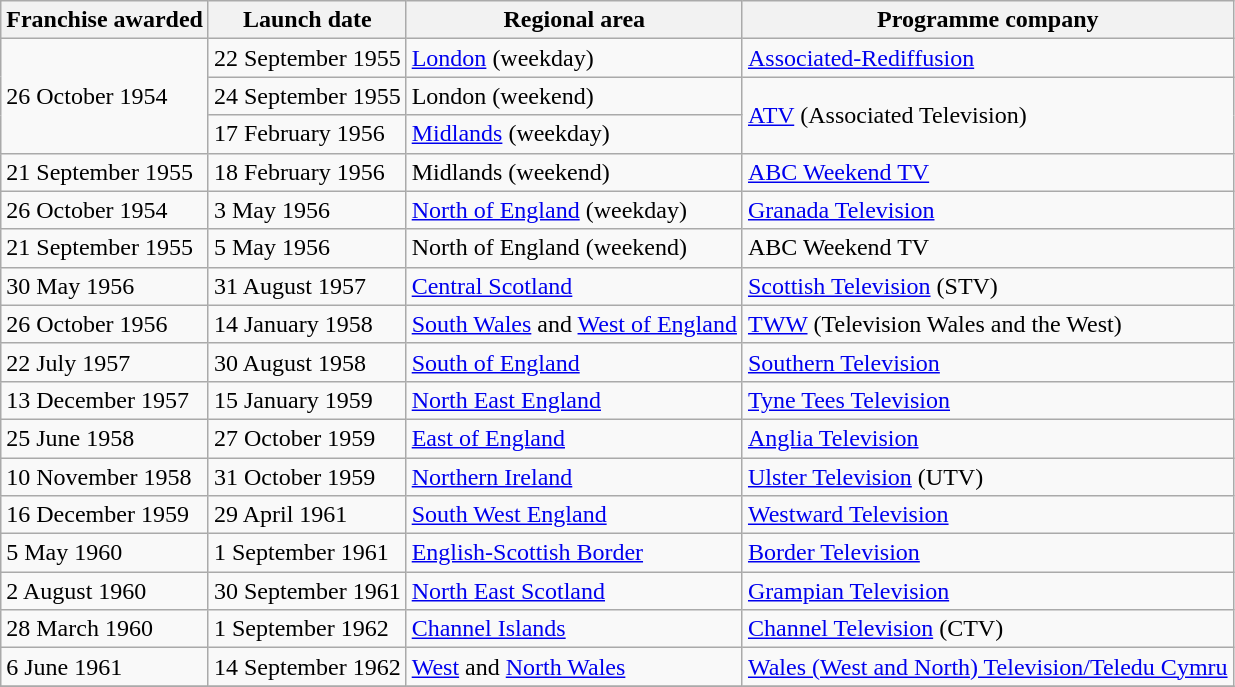<table class="wikitable">
<tr>
<th>Franchise awarded</th>
<th>Launch date</th>
<th>Regional area</th>
<th>Programme company</th>
</tr>
<tr>
<td rowspan=3>26 October 1954</td>
<td>22 September 1955</td>
<td><a href='#'>London</a> (weekday)</td>
<td><a href='#'>Associated-Rediffusion</a></td>
</tr>
<tr>
<td>24 September 1955</td>
<td>London (weekend)</td>
<td rowspan=2><a href='#'>ATV</a> (Associated Television)</td>
</tr>
<tr>
<td>17 February 1956</td>
<td><a href='#'>Midlands</a> (weekday)</td>
</tr>
<tr>
<td>21 September 1955</td>
<td>18 February 1956</td>
<td>Midlands (weekend)</td>
<td><a href='#'>ABC Weekend TV</a><br></td>
</tr>
<tr>
<td>26 October 1954</td>
<td>3 May 1956</td>
<td><a href='#'>North of England</a> (weekday)</td>
<td><a href='#'>Granada Television</a> </td>
</tr>
<tr>
<td>21 September 1955</td>
<td>5 May 1956</td>
<td>North of England (weekend)</td>
<td>ABC Weekend TV<br></td>
</tr>
<tr>
<td>30 May 1956</td>
<td>31 August 1957</td>
<td><a href='#'>Central Scotland</a></td>
<td><a href='#'>Scottish Television</a> (STV)</td>
</tr>
<tr>
<td>26 October 1956</td>
<td>14 January 1958</td>
<td><a href='#'>South Wales</a> and <a href='#'>West of England</a></td>
<td><a href='#'>TWW</a> (Television Wales and the West)</td>
</tr>
<tr>
<td>22 July 1957</td>
<td>30 August 1958</td>
<td><a href='#'>South of England</a> </td>
<td><a href='#'>Southern Television</a></td>
</tr>
<tr>
<td>13 December 1957</td>
<td>15 January 1959</td>
<td><a href='#'>North East England</a></td>
<td><a href='#'>Tyne Tees Television</a>  </td>
</tr>
<tr>
<td>25 June 1958</td>
<td>27 October 1959</td>
<td><a href='#'>East of England</a> </td>
<td><a href='#'>Anglia Television</a> </td>
</tr>
<tr>
<td>10 November 1958</td>
<td>31 October 1959</td>
<td><a href='#'>Northern Ireland</a></td>
<td><a href='#'>Ulster Television</a> (UTV) </td>
</tr>
<tr>
<td>16 December 1959</td>
<td>29 April 1961</td>
<td><a href='#'>South West England</a></td>
<td><a href='#'>Westward Television</a></td>
</tr>
<tr>
<td>5 May 1960</td>
<td>1 September 1961</td>
<td><a href='#'>English-Scottish Border</a><br></td>
<td><a href='#'>Border Television</a> </td>
</tr>
<tr>
<td>2 August 1960</td>
<td>30 September 1961</td>
<td><a href='#'>North East Scotland</a></td>
<td><a href='#'>Grampian Television</a></td>
</tr>
<tr>
<td>28 March 1960</td>
<td>1 September 1962</td>
<td><a href='#'>Channel Islands</a></td>
<td><a href='#'>Channel Television</a> (CTV)  </td>
</tr>
<tr>
<td>6 June 1961</td>
<td>14 September 1962</td>
<td><a href='#'>West</a> and <a href='#'>North Wales</a></td>
<td><a href='#'>Wales (West and North) Television/Teledu Cymru</a></td>
</tr>
<tr>
</tr>
</table>
